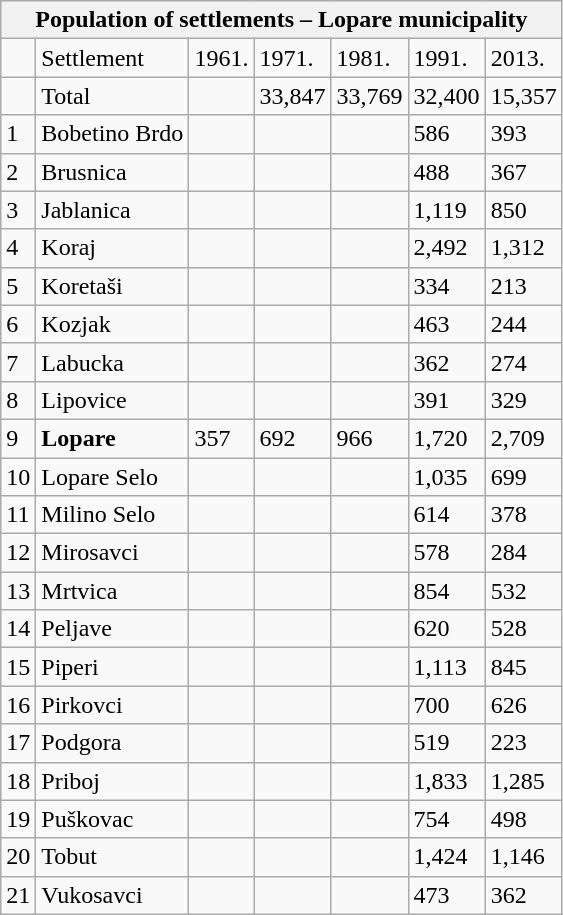<table class="wikitable">
<tr>
<th colspan="7">Population of settlements – Lopare municipality</th>
</tr>
<tr>
<td></td>
<td>Settlement</td>
<td>1961.</td>
<td>1971.</td>
<td>1981.</td>
<td>1991.</td>
<td>2013.</td>
</tr>
<tr>
<td></td>
<td>Total</td>
<td></td>
<td>33,847</td>
<td>33,769</td>
<td>32,400</td>
<td>15,357</td>
</tr>
<tr>
<td>1</td>
<td>Bobetino Brdo</td>
<td></td>
<td></td>
<td></td>
<td>586</td>
<td>393</td>
</tr>
<tr>
<td>2</td>
<td>Brusnica</td>
<td></td>
<td></td>
<td></td>
<td>488</td>
<td>367</td>
</tr>
<tr>
<td>3</td>
<td>Jablanica</td>
<td></td>
<td></td>
<td></td>
<td>1,119</td>
<td>850</td>
</tr>
<tr>
<td>4</td>
<td>Koraj</td>
<td></td>
<td></td>
<td></td>
<td>2,492</td>
<td>1,312</td>
</tr>
<tr>
<td>5</td>
<td>Koretaši</td>
<td></td>
<td></td>
<td></td>
<td>334</td>
<td>213</td>
</tr>
<tr>
<td>6</td>
<td>Kozjak</td>
<td></td>
<td></td>
<td></td>
<td>463</td>
<td>244</td>
</tr>
<tr>
<td>7</td>
<td>Labucka</td>
<td></td>
<td></td>
<td></td>
<td>362</td>
<td>274</td>
</tr>
<tr>
<td>8</td>
<td>Lipovice</td>
<td></td>
<td></td>
<td></td>
<td>391</td>
<td>329</td>
</tr>
<tr>
<td>9</td>
<td><strong>Lopare</strong></td>
<td>357</td>
<td>692</td>
<td>966</td>
<td>1,720</td>
<td>2,709</td>
</tr>
<tr>
<td>10</td>
<td>Lopare Selo</td>
<td></td>
<td></td>
<td></td>
<td>1,035</td>
<td>699</td>
</tr>
<tr>
<td>11</td>
<td>Milino Selo</td>
<td></td>
<td></td>
<td></td>
<td>614</td>
<td>378</td>
</tr>
<tr>
<td>12</td>
<td>Mirosavci</td>
<td></td>
<td></td>
<td></td>
<td>578</td>
<td>284</td>
</tr>
<tr>
<td>13</td>
<td>Mrtvica</td>
<td></td>
<td></td>
<td></td>
<td>854</td>
<td>532</td>
</tr>
<tr>
<td>14</td>
<td>Peljave</td>
<td></td>
<td></td>
<td></td>
<td>620</td>
<td>528</td>
</tr>
<tr>
<td>15</td>
<td>Piperi</td>
<td></td>
<td></td>
<td></td>
<td>1,113</td>
<td>845</td>
</tr>
<tr>
<td>16</td>
<td>Pirkovci</td>
<td></td>
<td></td>
<td></td>
<td>700</td>
<td>626</td>
</tr>
<tr>
<td>17</td>
<td>Podgora</td>
<td></td>
<td></td>
<td></td>
<td>519</td>
<td>223</td>
</tr>
<tr>
<td>18</td>
<td>Priboj</td>
<td></td>
<td></td>
<td></td>
<td>1,833</td>
<td>1,285</td>
</tr>
<tr>
<td>19</td>
<td>Puškovac</td>
<td></td>
<td></td>
<td></td>
<td>754</td>
<td>498</td>
</tr>
<tr>
<td>20</td>
<td>Tobut</td>
<td></td>
<td></td>
<td></td>
<td>1,424</td>
<td>1,146</td>
</tr>
<tr>
<td>21</td>
<td>Vukosavci</td>
<td></td>
<td></td>
<td></td>
<td>473</td>
<td>362</td>
</tr>
</table>
